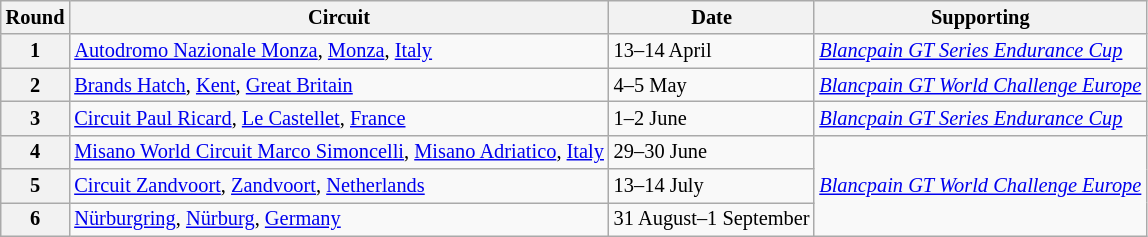<table class="wikitable" style="font-size: 85%;">
<tr>
<th>Round</th>
<th>Circuit</th>
<th>Date</th>
<th>Supporting</th>
</tr>
<tr>
<th>1</th>
<td> <a href='#'>Autodromo Nazionale Monza</a>, <a href='#'>Monza</a>, <a href='#'>Italy</a></td>
<td>13–14 April</td>
<td><em><a href='#'>Blancpain GT Series Endurance Cup</a></em></td>
</tr>
<tr>
<th>2</th>
<td> <a href='#'>Brands Hatch</a>, <a href='#'>Kent</a>, <a href='#'>Great Britain</a></td>
<td>4–5 May</td>
<td><em><a href='#'>Blancpain GT World Challenge Europe</a></em></td>
</tr>
<tr>
<th>3</th>
<td> <a href='#'>Circuit Paul Ricard</a>, <a href='#'>Le Castellet</a>, <a href='#'>France</a></td>
<td>1–2 June</td>
<td><em><a href='#'>Blancpain GT Series Endurance Cup</a></em></td>
</tr>
<tr>
<th>4</th>
<td> <a href='#'>Misano World Circuit Marco Simoncelli</a>, <a href='#'>Misano Adriatico</a>, <a href='#'>Italy</a></td>
<td>29–30 June</td>
<td rowspan=3><em><a href='#'>Blancpain GT World Challenge Europe</a></em></td>
</tr>
<tr>
<th>5</th>
<td> <a href='#'>Circuit Zandvoort</a>, <a href='#'>Zandvoort</a>, <a href='#'>Netherlands</a></td>
<td>13–14 July</td>
</tr>
<tr>
<th>6</th>
<td> <a href='#'>Nürburgring</a>, <a href='#'>Nürburg</a>, <a href='#'>Germany</a></td>
<td>31 August–1 September</td>
</tr>
</table>
